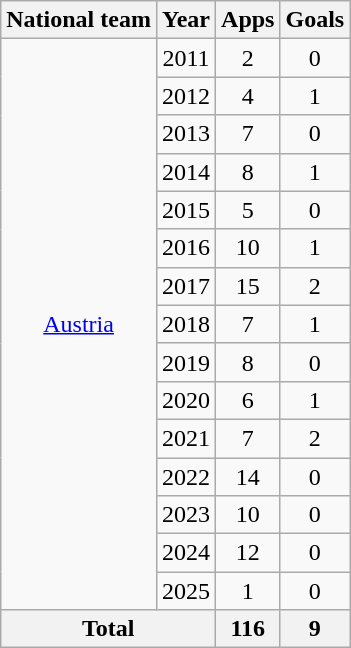<table class="wikitable" style="text-align:center">
<tr>
<th>National team</th>
<th>Year</th>
<th>Apps</th>
<th>Goals</th>
</tr>
<tr>
<td rowspan="15"><a href='#'>Austria</a></td>
<td>2011</td>
<td>2</td>
<td>0</td>
</tr>
<tr>
<td>2012</td>
<td>4</td>
<td>1</td>
</tr>
<tr>
<td>2013</td>
<td>7</td>
<td>0</td>
</tr>
<tr>
<td>2014</td>
<td>8</td>
<td>1</td>
</tr>
<tr>
<td>2015</td>
<td>5</td>
<td>0</td>
</tr>
<tr>
<td>2016</td>
<td>10</td>
<td>1</td>
</tr>
<tr>
<td>2017</td>
<td>15</td>
<td>2</td>
</tr>
<tr>
<td>2018</td>
<td>7</td>
<td>1</td>
</tr>
<tr>
<td>2019</td>
<td>8</td>
<td>0</td>
</tr>
<tr>
<td>2020</td>
<td>6</td>
<td>1</td>
</tr>
<tr>
<td>2021</td>
<td>7</td>
<td>2</td>
</tr>
<tr>
<td>2022</td>
<td>14</td>
<td>0</td>
</tr>
<tr>
<td>2023</td>
<td>10</td>
<td>0</td>
</tr>
<tr>
<td>2024</td>
<td>12</td>
<td>0</td>
</tr>
<tr>
<td>2025</td>
<td>1</td>
<td>0</td>
</tr>
<tr>
<th colspan="2">Total</th>
<th>116</th>
<th>9</th>
</tr>
</table>
